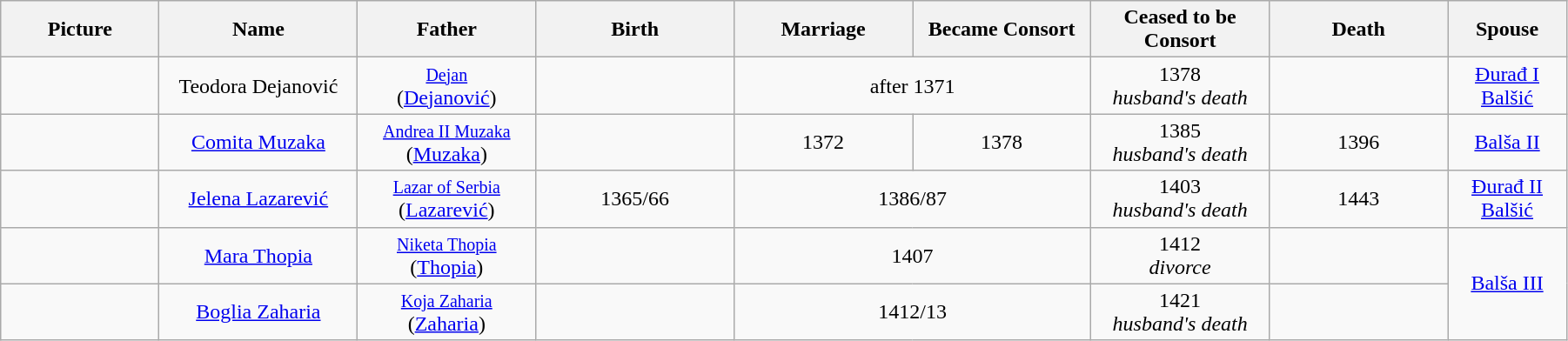<table style="width:95%;" class="wikitable">
<tr>
<th style="width:8%;">Picture</th>
<th style="width:10%;">Name</th>
<th style="width:9%;">Father</th>
<th style="width:10%;">Birth</th>
<th style="width:9%;">Marriage</th>
<th style="width:9%;">Became Consort</th>
<th style="width:9%;">Ceased to be Consort</th>
<th style="width:9%;">Death</th>
<th style="width:6%;">Spouse</th>
</tr>
<tr>
<td style="text-align:center;"></td>
<td style="text-align:center;">Teodora Dejanović</td>
<td style="text-align:center;"><small><a href='#'>Dejan</a></small><br>(<a href='#'>Dejanović</a>)</td>
<td style="text-align:center;"></td>
<td style="text-align:center;" colspan="2">after 1371</td>
<td style="text-align:center;">1378<br><em>husband's death</em></td>
<td style="text-align:center;"></td>
<td style="text-align:center;"><a href='#'>Đurađ I Balšić</a></td>
</tr>
<tr>
<td style="text-align:center;"></td>
<td style="text-align:center;"><a href='#'>Comita Muzaka</a></td>
<td style="text-align:center;"><small><a href='#'>Andrea II Muzaka</a></small><br>(<a href='#'>Muzaka</a>)</td>
<td style="text-align:center;"></td>
<td style="text-align:center;">1372</td>
<td style="text-align:center;">1378</td>
<td style="text-align:center;">1385<br><em>husband's death</em></td>
<td style="text-align:center;">1396</td>
<td style="text-align:center;"><a href='#'>Balša II</a></td>
</tr>
<tr>
<td style="text-align:center;"></td>
<td style="text-align:center;"><a href='#'>Jelena Lazarević</a></td>
<td style="text-align:center;"><small><a href='#'>Lazar of Serbia</a></small><br>(<a href='#'>Lazarević</a>)</td>
<td style="text-align:center;">1365/66</td>
<td style="text-align:center;" colspan="2">1386/87</td>
<td style="text-align:center;">1403<br><em>husband's death</em></td>
<td style="text-align:center;">1443</td>
<td style="text-align:center;"><a href='#'>Đurađ II Balšić</a></td>
</tr>
<tr>
<td style="text-align:center;"></td>
<td style="text-align:center;"><a href='#'>Mara Thopia</a></td>
<td style="text-align:center;"><small><a href='#'>Niketa Thopia</a></small><br>(<a href='#'>Thopia</a>)</td>
<td style="text-align:center;"></td>
<td style="text-align:center;" colspan="2">1407</td>
<td style="text-align:center;">1412<br><em>divorce</em></td>
<td style="text-align:center;"></td>
<td style="text-align:center;" rowspan="2"><a href='#'>Balša III</a></td>
</tr>
<tr>
<td style="text-align:center;"></td>
<td style="text-align:center;"><a href='#'>Boglia Zaharia</a></td>
<td style="text-align:center;"><small><a href='#'>Koja Zaharia</a></small><br>(<a href='#'>Zaharia</a>)</td>
<td style="text-align:center;"></td>
<td style="text-align:center;" colspan="2">1412/13</td>
<td style="text-align:center;">1421<br><em>husband's death</em></td>
<td style="text-align:center;"></td>
</tr>
</table>
